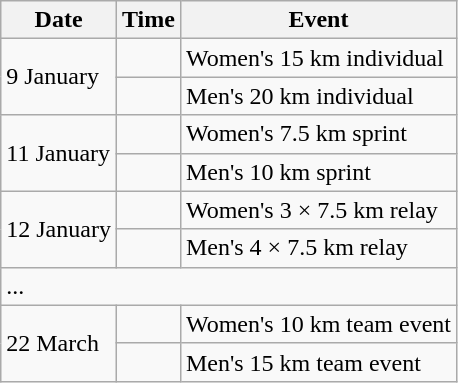<table class="wikitable">
<tr>
<th>Date</th>
<th>Time</th>
<th>Event</th>
</tr>
<tr>
<td rowspan=2>9 January</td>
<td></td>
<td>Women's 15 km individual</td>
</tr>
<tr>
<td></td>
<td>Men's 20 km individual</td>
</tr>
<tr>
<td rowspan=2>11 January</td>
<td></td>
<td>Women's 7.5 km sprint</td>
</tr>
<tr>
<td></td>
<td>Men's 10 km sprint</td>
</tr>
<tr>
<td rowspan=2>12 January</td>
<td></td>
<td>Women's 3 × 7.5 km relay</td>
</tr>
<tr>
<td></td>
<td>Men's 4 × 7.5 km relay</td>
</tr>
<tr>
<td colspan=3>...</td>
</tr>
<tr>
<td rowspan=2>22 March</td>
<td></td>
<td>Women's 10 km team event</td>
</tr>
<tr>
<td></td>
<td>Men's 15 km team event</td>
</tr>
</table>
